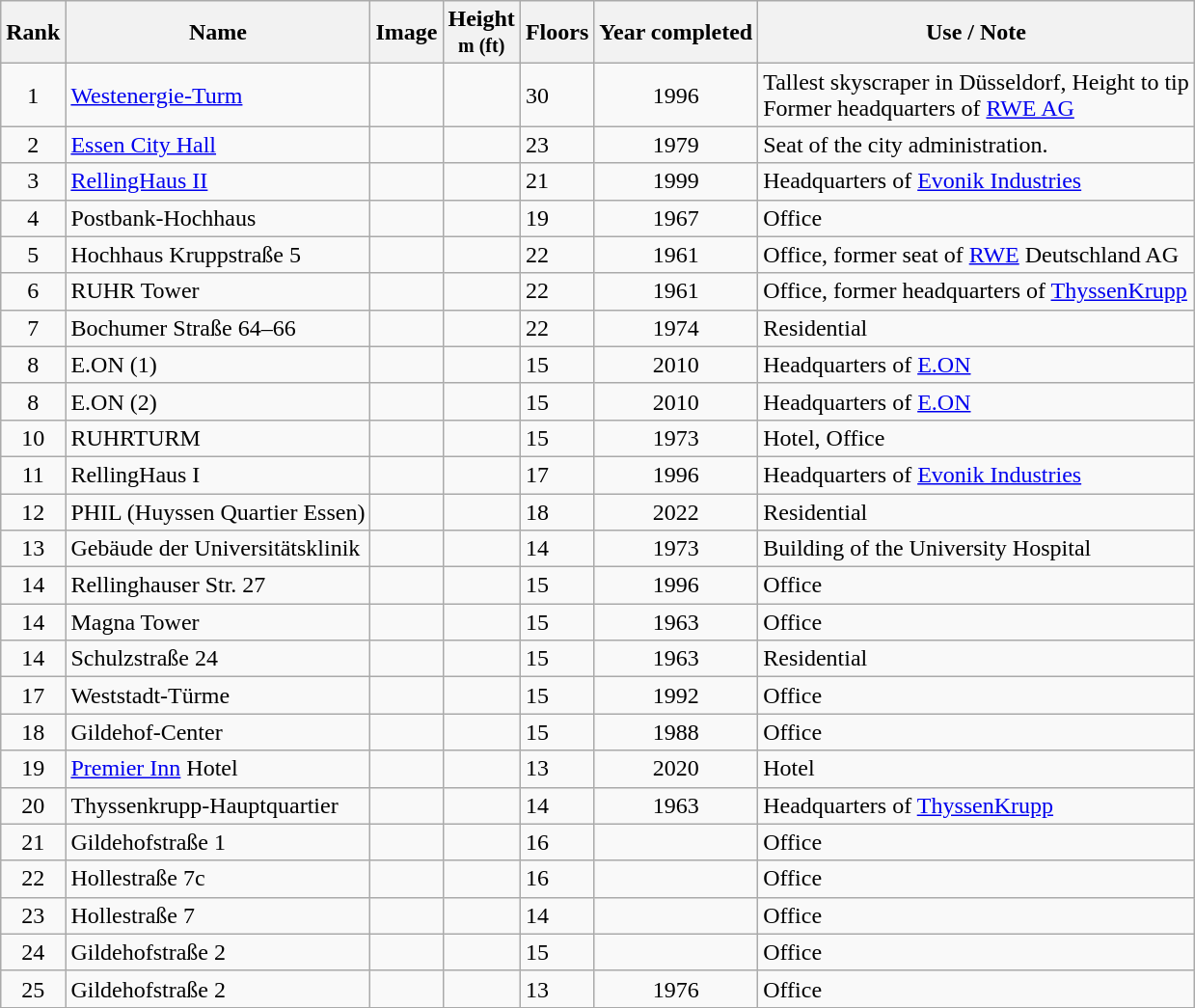<table class="wikitable sortable">
<tr>
<th>Rank</th>
<th>Name</th>
<th>Image</th>
<th>Height<br><small>m (ft)</small></th>
<th>Floors</th>
<th>Year completed</th>
<th>Use / Note</th>
</tr>
<tr>
<td align="center">1</td>
<td><a href='#'>Westenergie-Turm</a></td>
<td></td>
<td align="center"></td>
<td>30</td>
<td align="center">1996</td>
<td>Tallest skyscraper in Düsseldorf, Height to tip  <br> Former headquarters of <a href='#'>RWE AG</a></td>
</tr>
<tr>
<td align="center">2</td>
<td><a href='#'>Essen City Hall</a></td>
<td></td>
<td align="center"></td>
<td>23</td>
<td align="center">1979</td>
<td>Seat of the city administration.</td>
</tr>
<tr>
<td align="center">3</td>
<td><a href='#'>RellingHaus II</a></td>
<td></td>
<td align="center"></td>
<td>21</td>
<td align="center">1999</td>
<td>Headquarters of <a href='#'>Evonik Industries</a></td>
</tr>
<tr>
<td align="center">4</td>
<td>Postbank-Hochhaus</td>
<td></td>
<td align="center"></td>
<td>19</td>
<td align="center">1967</td>
<td>Office</td>
</tr>
<tr>
<td align="center">5</td>
<td>Hochhaus Kruppstraße 5</td>
<td></td>
<td align="center"></td>
<td>22</td>
<td align="center">1961</td>
<td>Office,  former seat of <a href='#'>RWE</a> Deutschland AG</td>
</tr>
<tr>
<td align="center">6</td>
<td>RUHR Tower</td>
<td></td>
<td align="center"></td>
<td>22</td>
<td align="center">1961</td>
<td>Office, former headquarters of <a href='#'>ThyssenKrupp</a></td>
</tr>
<tr>
<td align="center">7</td>
<td>Bochumer Straße 64–66</td>
<td></td>
<td align="center"></td>
<td>22</td>
<td align="center">1974</td>
<td>Residential</td>
</tr>
<tr>
<td align="center">8</td>
<td>E.ON (1)</td>
<td></td>
<td align="center"></td>
<td>15</td>
<td align="center">2010</td>
<td>Headquarters of <a href='#'>E.ON</a></td>
</tr>
<tr>
<td align="center">8</td>
<td>E.ON (2)</td>
<td></td>
<td align="center"></td>
<td>15</td>
<td align="center">2010</td>
<td>Headquarters of <a href='#'>E.ON</a></td>
</tr>
<tr>
<td align="center">10</td>
<td>RUHRTURM</td>
<td></td>
<td align="center"></td>
<td>15</td>
<td align="center">1973</td>
<td>Hotel, Office</td>
</tr>
<tr>
<td align="center">11</td>
<td>RellingHaus I</td>
<td></td>
<td align="center"></td>
<td>17</td>
<td align="center">1996</td>
<td>Headquarters of <a href='#'>Evonik Industries</a></td>
</tr>
<tr>
<td align="center">12</td>
<td>PHIL (Huyssen Quartier Essen)</td>
<td></td>
<td align="center"></td>
<td>18</td>
<td align="center">2022</td>
<td>Residential</td>
</tr>
<tr>
<td align="center">13</td>
<td>Gebäude der Universitätsklinik</td>
<td></td>
<td align="center"></td>
<td>14</td>
<td align="center">1973</td>
<td>Building of the University Hospital</td>
</tr>
<tr>
<td align="center">14</td>
<td>Rellinghauser Str. 27</td>
<td></td>
<td align="center"></td>
<td>15</td>
<td align="center">1996</td>
<td>Office</td>
</tr>
<tr>
<td align="center">14</td>
<td>Magna Tower</td>
<td></td>
<td align="center"></td>
<td>15</td>
<td align="center">1963</td>
<td>Office</td>
</tr>
<tr>
<td align="center">14</td>
<td>Schulzstraße 24</td>
<td></td>
<td align="center"></td>
<td>15</td>
<td align="center">1963</td>
<td>Residential</td>
</tr>
<tr>
<td align="center">17</td>
<td>Weststadt-Türme</td>
<td></td>
<td align="center"></td>
<td>15</td>
<td align="center">1992</td>
<td>Office</td>
</tr>
<tr>
<td align="center">18</td>
<td>Gildehof-Center</td>
<td></td>
<td align="center"></td>
<td>15</td>
<td align="center">1988</td>
<td>Office</td>
</tr>
<tr>
<td align="center">19</td>
<td><a href='#'>Premier Inn</a> Hotel</td>
<td></td>
<td align="center"></td>
<td>13</td>
<td align="center">2020</td>
<td>Hotel</td>
</tr>
<tr>
<td align="center">20</td>
<td>Thyssenkrupp-Hauptquartier</td>
<td></td>
<td align="center"></td>
<td>14</td>
<td align="center">1963</td>
<td>Headquarters of <a href='#'>ThyssenKrupp</a></td>
</tr>
<tr>
<td align="center">21</td>
<td>Gildehofstraße 1</td>
<td></td>
<td align="center"></td>
<td>16</td>
<td align="center"></td>
<td>Office</td>
</tr>
<tr>
<td align="center">22</td>
<td>Hollestraße 7c</td>
<td></td>
<td align="center"></td>
<td>16</td>
<td align="center"></td>
<td>Office</td>
</tr>
<tr>
<td align="center">23</td>
<td>Hollestraße 7</td>
<td></td>
<td align="center"></td>
<td>14</td>
<td align="center"></td>
<td>Office</td>
</tr>
<tr>
<td align="center">24</td>
<td>Gildehofstraße 2</td>
<td></td>
<td align="center"></td>
<td>15</td>
<td align="center"></td>
<td>Office</td>
</tr>
<tr>
<td align="center">25</td>
<td>Gildehofstraße 2</td>
<td></td>
<td align="center"></td>
<td>13</td>
<td align="center">1976</td>
<td>Office</td>
</tr>
<tr>
</tr>
</table>
